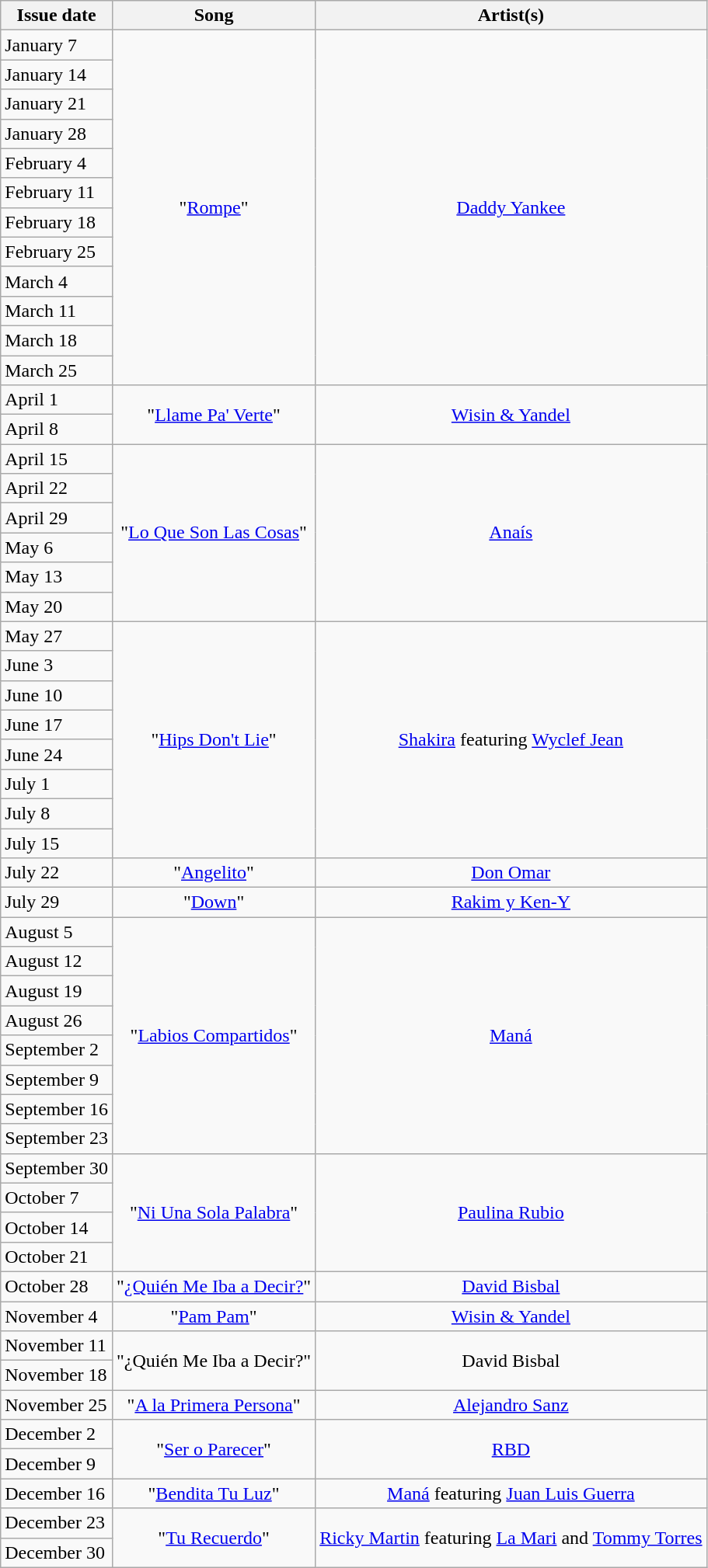<table class="wikitable">
<tr>
<th style="text-align: center;">Issue date</th>
<th style="text-align: center;">Song</th>
<th style="text-align: center;">Artist(s)</th>
</tr>
<tr>
<td>January 7</td>
<td style="text-align: center;" rowspan="12">"<a href='#'>Rompe</a>"</td>
<td style="text-align: center;" rowspan="12"><a href='#'>Daddy Yankee</a></td>
</tr>
<tr>
<td>January 14</td>
</tr>
<tr>
<td>January 21</td>
</tr>
<tr>
<td>January 28</td>
</tr>
<tr>
<td>February 4</td>
</tr>
<tr>
<td>February 11</td>
</tr>
<tr>
<td>February 18</td>
</tr>
<tr>
<td>February 25</td>
</tr>
<tr>
<td>March 4</td>
</tr>
<tr>
<td>March 11</td>
</tr>
<tr>
<td>March 18</td>
</tr>
<tr>
<td>March 25</td>
</tr>
<tr>
<td>April 1</td>
<td style="text-align: center;" rowspan="2">"<a href='#'>Llame Pa' Verte</a>"</td>
<td style="text-align: center;" rowspan="2"><a href='#'>Wisin & Yandel</a></td>
</tr>
<tr>
<td>April 8</td>
</tr>
<tr>
<td>April 15</td>
<td style="text-align: center;" rowspan="6">"<a href='#'>Lo Que Son Las Cosas</a>"</td>
<td style="text-align: center;" rowspan="6"><a href='#'>Anaís</a></td>
</tr>
<tr>
<td>April 22</td>
</tr>
<tr>
<td>April 29</td>
</tr>
<tr>
<td>May 6</td>
</tr>
<tr>
<td>May 13</td>
</tr>
<tr>
<td>May 20</td>
</tr>
<tr>
<td>May 27</td>
<td style="text-align: center;" rowspan="8">"<a href='#'>Hips Don't Lie</a>"</td>
<td style="text-align: center;" rowspan="8"><a href='#'>Shakira</a> featuring <a href='#'>Wyclef Jean</a></td>
</tr>
<tr>
<td>June 3</td>
</tr>
<tr>
<td>June 10</td>
</tr>
<tr>
<td>June 17</td>
</tr>
<tr>
<td>June 24</td>
</tr>
<tr>
<td>July 1</td>
</tr>
<tr>
<td>July 8</td>
</tr>
<tr>
<td>July 15</td>
</tr>
<tr>
<td>July 22</td>
<td style="text-align: center;">"<a href='#'>Angelito</a>"</td>
<td style="text-align: center;"><a href='#'>Don Omar</a></td>
</tr>
<tr>
<td>July 29</td>
<td style="text-align: center;">"<a href='#'>Down</a>"</td>
<td style="text-align: center;"><a href='#'>Rakim y Ken-Y</a></td>
</tr>
<tr>
<td>August 5</td>
<td style="text-align: center;" rowspan="8">"<a href='#'>Labios Compartidos</a>"</td>
<td style="text-align: center;" rowspan="8"><a href='#'>Maná</a></td>
</tr>
<tr>
<td>August 12</td>
</tr>
<tr>
<td>August 19</td>
</tr>
<tr>
<td>August 26</td>
</tr>
<tr>
<td>September 2</td>
</tr>
<tr>
<td>September 9</td>
</tr>
<tr>
<td>September 16</td>
</tr>
<tr>
<td>September 23</td>
</tr>
<tr>
<td>September 30</td>
<td style="text-align: center;" rowspan="4">"<a href='#'>Ni Una Sola Palabra</a>"</td>
<td style="text-align: center;" rowspan="4"><a href='#'>Paulina Rubio</a></td>
</tr>
<tr>
<td>October 7</td>
</tr>
<tr>
<td>October 14</td>
</tr>
<tr>
<td>October 21</td>
</tr>
<tr>
<td>October 28</td>
<td style="text-align: center;">"<a href='#'>¿Quién Me Iba a Decir?</a>"</td>
<td style="text-align: center;"><a href='#'>David Bisbal</a></td>
</tr>
<tr>
<td>November 4</td>
<td style="text-align: center;">"<a href='#'>Pam Pam</a>"</td>
<td style="text-align: center;"><a href='#'>Wisin & Yandel</a></td>
</tr>
<tr>
<td>November 11</td>
<td style="text-align: center;" rowspan="2">"¿Quién Me Iba a Decir?"</td>
<td style="text-align: center;" rowspan="2">David Bisbal</td>
</tr>
<tr>
<td>November 18</td>
</tr>
<tr>
<td>November 25</td>
<td style="text-align: center;">"<a href='#'>A la Primera Persona</a>"</td>
<td style="text-align: center;"><a href='#'>Alejandro Sanz</a></td>
</tr>
<tr>
<td>December 2</td>
<td style="text-align: center;" rowspan="2">"<a href='#'>Ser o Parecer</a>"</td>
<td style="text-align: center;" rowspan="2"><a href='#'>RBD</a></td>
</tr>
<tr>
<td>December 9</td>
</tr>
<tr>
<td>December 16</td>
<td style="text-align: center;">"<a href='#'>Bendita Tu Luz</a>"</td>
<td style="text-align: center;"><a href='#'>Maná</a> featuring <a href='#'>Juan Luis Guerra</a></td>
</tr>
<tr>
<td>December 23</td>
<td style="text-align: center;" rowspan="2">"<a href='#'>Tu Recuerdo</a>"</td>
<td style="text-align: center;" rowspan="2"><a href='#'>Ricky Martin</a> featuring <a href='#'>La Mari</a> and <a href='#'>Tommy Torres</a></td>
</tr>
<tr>
<td>December 30</td>
</tr>
</table>
